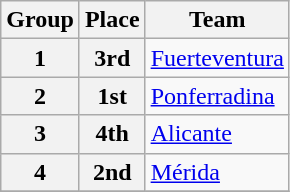<table class="wikitable">
<tr>
<th>Group</th>
<th>Place</th>
<th>Team</th>
</tr>
<tr>
<th>1</th>
<th>3rd</th>
<td><a href='#'>Fuerteventura</a></td>
</tr>
<tr>
<th>2</th>
<th>1st</th>
<td><a href='#'>Ponferradina</a></td>
</tr>
<tr>
<th>3</th>
<th>4th</th>
<td><a href='#'>Alicante</a></td>
</tr>
<tr>
<th>4</th>
<th>2nd</th>
<td><a href='#'>Mérida</a></td>
</tr>
<tr>
</tr>
</table>
